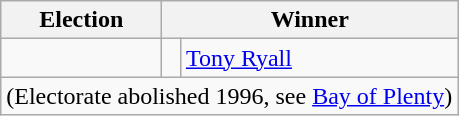<table class="wikitable">
<tr>
<th width=100>Election</th>
<th width=175 colspan=2>Winner</th>
</tr>
<tr>
<td></td>
<td width=5 bgcolor=></td>
<td><a href='#'>Tony Ryall</a></td>
</tr>
<tr>
<td colspan=3 align=center><span>(Electorate abolished 1996, see <a href='#'>Bay of Plenty</a>)</span></td>
</tr>
</table>
